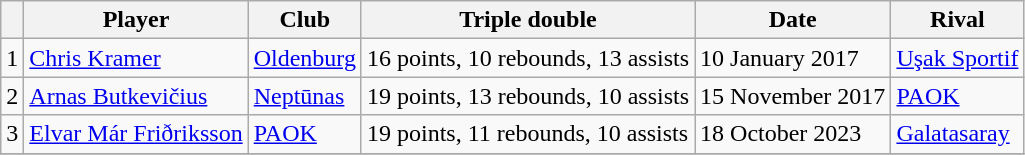<table class="wikitable">
<tr>
<th></th>
<th>Player</th>
<th>Club</th>
<th>Triple double</th>
<th>Date</th>
<th>Rival</th>
</tr>
<tr>
<td align=center>1</td>
<td> <a href='#'>Chris Kramer</a></td>
<td> <a href='#'>Oldenburg</a></td>
<td align=center>16 points, 10 rebounds, 13 assists</td>
<td>10 January 2017</td>
<td> <a href='#'>Uşak Sportif</a></td>
</tr>
<tr>
<td align=center>2</td>
<td> <a href='#'>Arnas Butkevičius</a></td>
<td> <a href='#'>Neptūnas</a></td>
<td>19 points, 13 rebounds, 10 assists</td>
<td>15 November 2017</td>
<td> <a href='#'>PAOK</a></td>
</tr>
<tr>
<td align=center>3</td>
<td> <a href='#'>Elvar Már Friðriksson</a></td>
<td> <a href='#'>PAOK</a></td>
<td>19 points, 11 rebounds, 10 assists</td>
<td>18 October 2023</td>
<td> <a href='#'>Galatasaray</a></td>
</tr>
<tr>
</tr>
</table>
